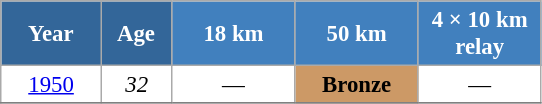<table class="wikitable" style="font-size:95%; text-align:center; border:grey solid 1px; border-collapse:collapse; background:#ffffff;">
<tr>
<th style="background-color:#369; color:white; width:60px;"> Year </th>
<th style="background-color:#369; color:white; width:40px;"> Age </th>
<th style="background-color:#4180be; color:white; width:75px;"> 18 km </th>
<th style="background-color:#4180be; color:white; width:75px;"> 50 km </th>
<th style="background-color:#4180be; color:white; width:75px;"> 4 × 10 km <br> relay </th>
</tr>
<tr>
<td><a href='#'>1950</a></td>
<td><em>32</em></td>
<td>—</td>
<td bgcolor="cc9966"><strong>Bronze</strong></td>
<td>—</td>
</tr>
<tr>
</tr>
</table>
